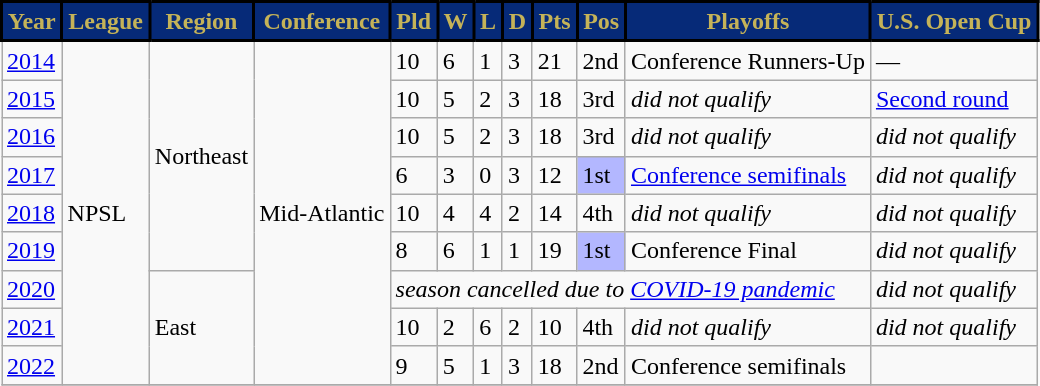<table class="wikitable">
<tr>
<th style="background:#062A78; color:#C5B358; border:2px solid #000000;">Year</th>
<th style="background:#062A78; color:#C5B358; border:2px solid #000000;">League</th>
<th style="background:#062A78; color:#C5B358; border:2px solid #000000;">Region</th>
<th style="background:#062A78; color:#C5B358; border:2px solid #000000;">Conference</th>
<th style="background:#062A78; color:#C5B358; border:2px solid #000000;">Pld</th>
<th style="background:#062A78; color:#C5B358; border:2px solid #000000;">W</th>
<th style="background:#062A78; color:#C5B358; border:2px solid #000000;">L</th>
<th style="background:#062A78; color:#C5B358; border:2px solid #000000;">D</th>
<th style="background:#062A78; color:#C5B358; border:2px solid #000000;">Pts</th>
<th style="background:#062A78; color:#C5B358; border:2px solid #000000;">Pos</th>
<th style="background:#062A78; color:#C5B358; border:2px solid #000000;">Playoffs</th>
<th style="background:#062A78; color:#C5B358; border:2px solid #000000;">U.S. Open Cup</th>
</tr>
<tr>
<td><a href='#'>2014</a></td>
<td rowspan="9">NPSL</td>
<td rowspan="6">Northeast</td>
<td rowspan="9">Mid-Atlantic</td>
<td>10</td>
<td>6</td>
<td>1</td>
<td>3</td>
<td>21</td>
<td>2nd</td>
<td>Conference Runners-Up</td>
<td>—</td>
</tr>
<tr>
<td><a href='#'>2015</a></td>
<td>10</td>
<td>5</td>
<td>2</td>
<td>3</td>
<td>18</td>
<td>3rd</td>
<td><em>did not qualify</em></td>
<td><a href='#'>Second round</a></td>
</tr>
<tr>
<td><a href='#'>2016</a></td>
<td>10</td>
<td>5</td>
<td>2</td>
<td>3</td>
<td>18</td>
<td>3rd</td>
<td><em>did not qualify</em></td>
<td><em>did not qualify</em></td>
</tr>
<tr>
<td><a href='#'>2017</a></td>
<td>6</td>
<td>3</td>
<td>0</td>
<td>3</td>
<td>12</td>
<td bgcolor="B3B7FF">1st</td>
<td><a href='#'>Conference semifinals</a></td>
<td><em>did not qualify</em></td>
</tr>
<tr>
<td><a href='#'>2018</a></td>
<td>10</td>
<td>4</td>
<td>4</td>
<td>2</td>
<td>14</td>
<td>4th</td>
<td><em>did not qualify</em></td>
<td><em>did not qualify</em></td>
</tr>
<tr>
<td><a href='#'>2019</a></td>
<td>8</td>
<td>6</td>
<td>1</td>
<td>1</td>
<td>19</td>
<td bgcolor="B3B7FF">1st</td>
<td>Conference Final</td>
<td><em>did not qualify</em></td>
</tr>
<tr>
<td><a href='#'>2020</a></td>
<td rowspan="3">East</td>
<td colspan="7"><em>season cancelled due to <a href='#'>COVID-19 pandemic</a></em></td>
<td><em>did not qualify</em></td>
</tr>
<tr>
<td><a href='#'>2021</a></td>
<td>10</td>
<td>2</td>
<td>6</td>
<td>2</td>
<td>10</td>
<td>4th</td>
<td><em>did not qualify</em></td>
<td><em>did not qualify</em></td>
</tr>
<tr>
<td><a href='#'>2022</a></td>
<td>9</td>
<td>5</td>
<td>1</td>
<td>3</td>
<td>18</td>
<td>2nd</td>
<td>Conference semifinals</td>
<td></td>
</tr>
<tr>
</tr>
</table>
